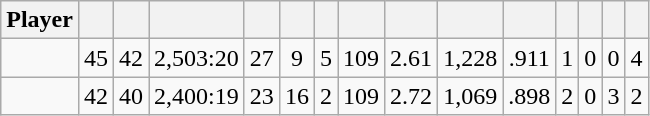<table class="wikitable sortable" style="text-align:center;">
<tr>
<th>Player</th>
<th></th>
<th></th>
<th></th>
<th></th>
<th></th>
<th></th>
<th></th>
<th></th>
<th></th>
<th></th>
<th></th>
<th></th>
<th></th>
<th></th>
</tr>
<tr>
<td></td>
<td>45</td>
<td>42</td>
<td>2,503:20</td>
<td>27</td>
<td>9</td>
<td>5</td>
<td>109</td>
<td>2.61</td>
<td>1,228</td>
<td>.911</td>
<td>1</td>
<td>0</td>
<td>0</td>
<td>4</td>
</tr>
<tr>
<td></td>
<td>42</td>
<td>40</td>
<td>2,400:19</td>
<td>23</td>
<td>16</td>
<td>2</td>
<td>109</td>
<td>2.72</td>
<td>1,069</td>
<td>.898</td>
<td>2</td>
<td>0</td>
<td>3</td>
<td>2</td>
</tr>
</table>
